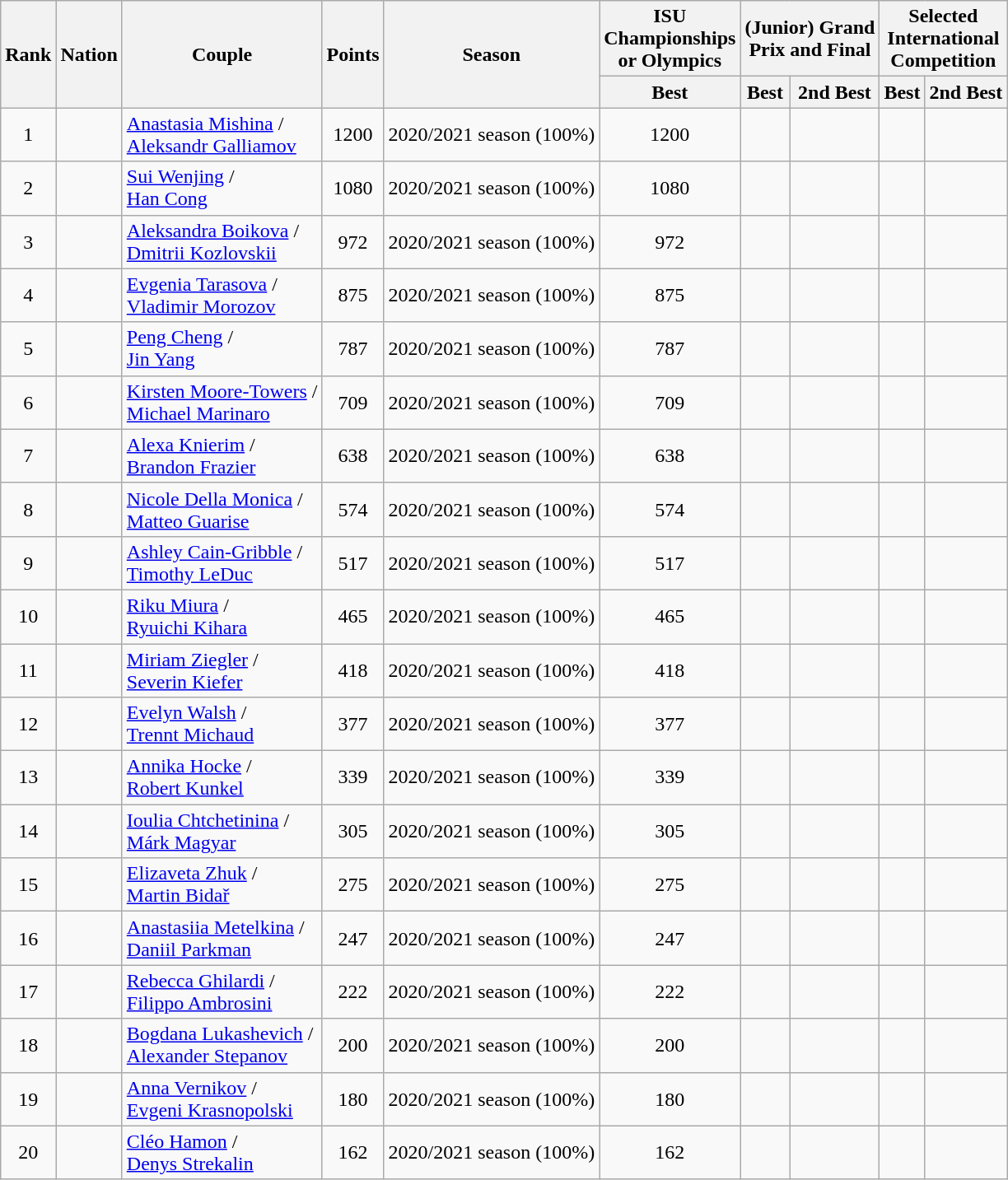<table class="wikitable sortable" style="text-align: center;">
<tr>
<th rowspan="2">Rank</th>
<th rowspan="2">Nation</th>
<th rowspan="2">Couple</th>
<th rowspan="2">Points</th>
<th rowspan="2">Season</th>
<th>ISU <br> Championships <br> or Olympics</th>
<th colspan="2">(Junior) Grand <br> Prix and Final</th>
<th colspan="2">Selected <br> International <br> Competition</th>
</tr>
<tr>
<th>Best</th>
<th>Best</th>
<th>2nd Best</th>
<th>Best</th>
<th>2nd Best</th>
</tr>
<tr>
<td>1</td>
<td style="text-align: left;"></td>
<td style="text-align: left;"><a href='#'>Anastasia Mishina</a> /<br> <a href='#'>Aleksandr Galliamov</a></td>
<td>1200</td>
<td style="text-align: left;">2020/2021 season (100%)</td>
<td>1200</td>
<td></td>
<td></td>
<td></td>
<td></td>
</tr>
<tr>
<td>2</td>
<td style="text-align: left;"></td>
<td style="text-align: left;"><a href='#'>Sui Wenjing</a> /<br> <a href='#'>Han Cong</a></td>
<td>1080</td>
<td style="text-align: left;">2020/2021 season (100%)</td>
<td>1080</td>
<td></td>
<td></td>
<td></td>
<td></td>
</tr>
<tr>
<td>3</td>
<td style="text-align: left;"></td>
<td style="text-align: left;"><a href='#'>Aleksandra Boikova</a> /<br> <a href='#'>Dmitrii Kozlovskii</a></td>
<td>972</td>
<td style="text-align: left;">2020/2021 season (100%)</td>
<td>972</td>
<td></td>
<td></td>
<td></td>
<td></td>
</tr>
<tr>
<td>4</td>
<td style="text-align: left;"></td>
<td style="text-align: left;"><a href='#'>Evgenia Tarasova</a> /<br> <a href='#'>Vladimir Morozov</a></td>
<td>875</td>
<td style="text-align: left;">2020/2021 season (100%)</td>
<td>875</td>
<td></td>
<td></td>
<td></td>
<td></td>
</tr>
<tr>
<td>5</td>
<td style="text-align: left;"></td>
<td style="text-align: left;"><a href='#'>Peng Cheng</a> /<br> <a href='#'>Jin Yang</a></td>
<td>787</td>
<td style="text-align: left;">2020/2021 season (100%)</td>
<td>787</td>
<td></td>
<td></td>
<td></td>
<td></td>
</tr>
<tr>
<td>6</td>
<td style="text-align: left;"></td>
<td style="text-align: left;"><a href='#'>Kirsten Moore-Towers</a> /<br> <a href='#'>Michael Marinaro</a></td>
<td>709</td>
<td style="text-align: left;">2020/2021 season (100%)</td>
<td>709</td>
<td></td>
<td></td>
<td></td>
<td></td>
</tr>
<tr>
<td>7</td>
<td style="text-align: left;"></td>
<td style="text-align: left;"><a href='#'>Alexa Knierim</a> /<br> <a href='#'>Brandon Frazier</a></td>
<td>638</td>
<td style="text-align: left;">2020/2021 season (100%)</td>
<td>638</td>
<td></td>
<td></td>
<td></td>
<td></td>
</tr>
<tr>
<td>8</td>
<td style="text-align: left;"></td>
<td style="text-align: left;"><a href='#'>Nicole Della Monica</a> /<br> <a href='#'>Matteo Guarise</a></td>
<td>574</td>
<td style="text-align: left;">2020/2021 season (100%)</td>
<td>574</td>
<td></td>
<td></td>
<td></td>
<td></td>
</tr>
<tr>
<td>9</td>
<td style="text-align: left;"></td>
<td style="text-align: left;"><a href='#'>Ashley Cain-Gribble</a> /<br> <a href='#'>Timothy LeDuc</a></td>
<td>517</td>
<td style="text-align: left;">2020/2021 season (100%)</td>
<td>517</td>
<td></td>
<td></td>
<td></td>
<td></td>
</tr>
<tr>
<td>10</td>
<td style="text-align: left;"></td>
<td style="text-align: left;"><a href='#'>Riku Miura</a> /<br> <a href='#'>Ryuichi Kihara</a></td>
<td>465</td>
<td style="text-align: left;">2020/2021 season (100%)</td>
<td>465</td>
<td></td>
<td></td>
<td></td>
<td></td>
</tr>
<tr>
<td>11</td>
<td style="text-align: left;"></td>
<td style="text-align: left;"><a href='#'>Miriam Ziegler</a> /<br> <a href='#'>Severin Kiefer</a></td>
<td>418</td>
<td style="text-align: left;">2020/2021 season (100%)</td>
<td>418</td>
<td></td>
<td></td>
<td></td>
<td></td>
</tr>
<tr>
<td>12</td>
<td style="text-align: left;"></td>
<td style="text-align: left;"><a href='#'>Evelyn Walsh</a> /<br> <a href='#'>Trennt Michaud</a></td>
<td>377</td>
<td style="text-align: left;">2020/2021 season (100%)</td>
<td>377</td>
<td></td>
<td></td>
<td></td>
<td></td>
</tr>
<tr>
<td>13</td>
<td style="text-align: left;"></td>
<td style="text-align: left;"><a href='#'>Annika Hocke</a> /<br> <a href='#'>Robert Kunkel</a></td>
<td>339</td>
<td style="text-align: left;">2020/2021 season (100%)</td>
<td>339</td>
<td></td>
<td></td>
<td></td>
<td></td>
</tr>
<tr>
<td>14</td>
<td style="text-align: left;"></td>
<td style="text-align: left;"><a href='#'>Ioulia Chtchetinina</a> /<br> <a href='#'>Márk Magyar</a></td>
<td>305</td>
<td style="text-align: left;">2020/2021 season (100%)</td>
<td>305</td>
<td></td>
<td></td>
<td></td>
<td></td>
</tr>
<tr>
<td>15</td>
<td style="text-align: left;"></td>
<td style="text-align: left;"><a href='#'>Elizaveta Zhuk</a> /<br> <a href='#'>Martin Bidař</a></td>
<td>275</td>
<td style="text-align: left;">2020/2021 season (100%)</td>
<td>275</td>
<td></td>
<td></td>
<td></td>
<td></td>
</tr>
<tr>
<td>16</td>
<td style="text-align: left;"></td>
<td style="text-align: left;"><a href='#'>Anastasiia Metelkina</a> /<br> <a href='#'>Daniil Parkman</a></td>
<td>247</td>
<td style="text-align: left;">2020/2021 season (100%)</td>
<td>247</td>
<td></td>
<td></td>
<td></td>
<td></td>
</tr>
<tr>
<td>17</td>
<td style="text-align: left;"></td>
<td style="text-align: left;"><a href='#'>Rebecca Ghilardi</a> /<br> <a href='#'>Filippo Ambrosini</a></td>
<td>222</td>
<td style="text-align: left;">2020/2021 season (100%)</td>
<td>222</td>
<td></td>
<td></td>
<td></td>
<td></td>
</tr>
<tr>
<td>18</td>
<td style="text-align: left;"></td>
<td style="text-align: left;"><a href='#'>Bogdana Lukashevich</a> /<br> <a href='#'>Alexander Stepanov</a></td>
<td>200</td>
<td style="text-align: left;">2020/2021 season (100%)</td>
<td>200</td>
<td></td>
<td></td>
<td></td>
<td></td>
</tr>
<tr>
<td>19</td>
<td style="text-align: left;"></td>
<td style="text-align: left;"><a href='#'>Anna Vernikov</a> /<br> <a href='#'>Evgeni Krasnopolski</a></td>
<td>180</td>
<td style="text-align: left;">2020/2021 season (100%)</td>
<td>180</td>
<td></td>
<td></td>
<td></td>
<td></td>
</tr>
<tr>
<td>20</td>
<td style="text-align: left;"></td>
<td style="text-align: left;"><a href='#'>Cléo Hamon</a> /<br> <a href='#'>Denys Strekalin</a></td>
<td>162</td>
<td style="text-align: left;">2020/2021 season (100%)</td>
<td>162</td>
<td></td>
<td></td>
<td></td>
<td></td>
</tr>
</table>
